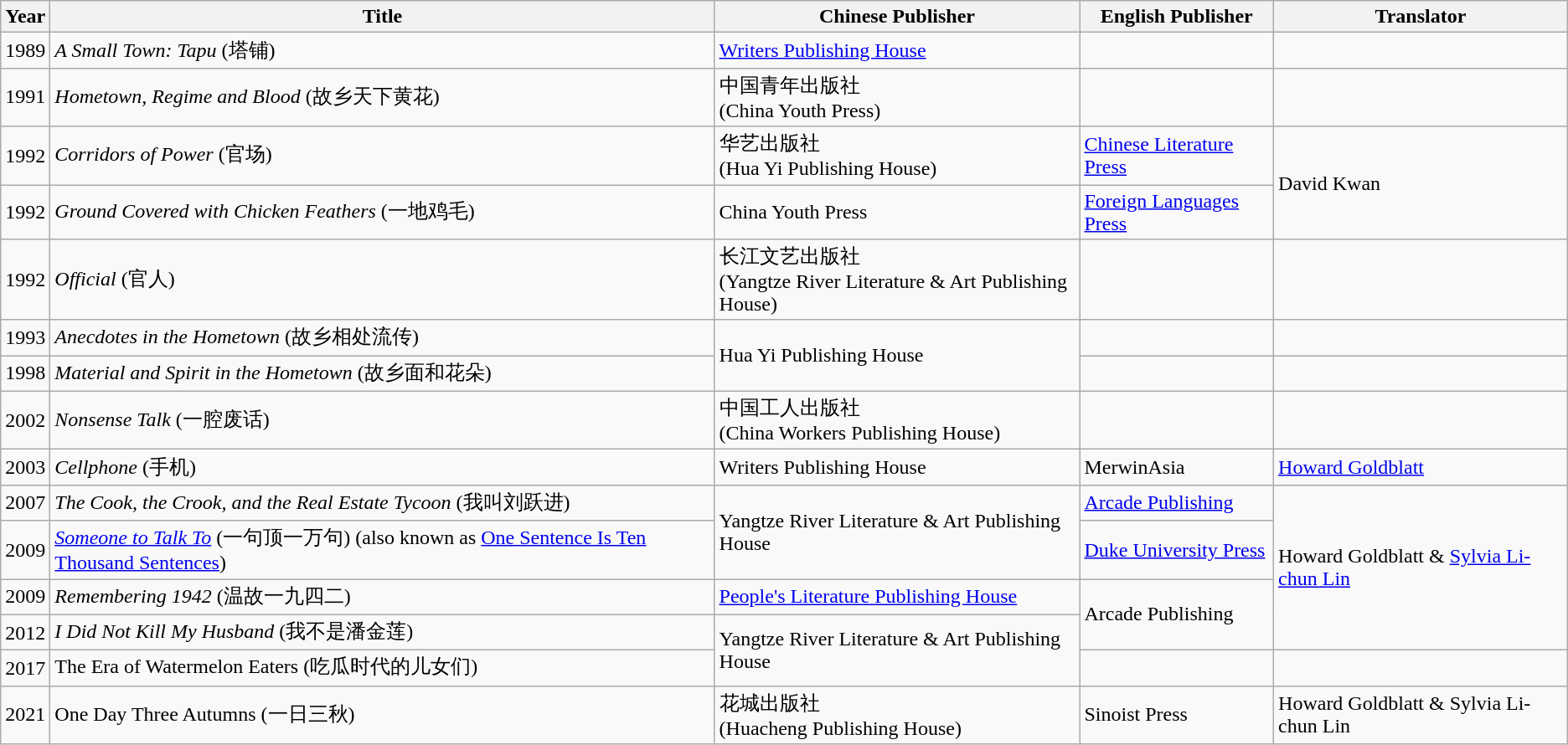<table class="wikitable sortable">
<tr>
<th>Year</th>
<th>Title</th>
<th>Chinese Publisher</th>
<th>English Publisher</th>
<th>Translator</th>
</tr>
<tr>
<td>1989</td>
<td><em>A Small Town: Tapu</em> (塔铺)</td>
<td><a href='#'>Writers Publishing House</a></td>
<td></td>
<td></td>
</tr>
<tr>
<td>1991</td>
<td><em>Hometown, Regime and Blood</em> (故乡天下黄花)</td>
<td>中国青年出版社<br>(China Youth Press)</td>
<td></td>
<td></td>
</tr>
<tr>
<td>1992</td>
<td><em>Corridors of Power</em> (官场)</td>
<td>华艺出版社<br>(Hua Yi Publishing House)</td>
<td><a href='#'>Chinese Literature Press</a></td>
<td rowspan=2>David Kwan</td>
</tr>
<tr>
<td>1992</td>
<td><em>Ground Covered with Chicken Feathers</em> (一地鸡毛)</td>
<td>China Youth Press</td>
<td><a href='#'>Foreign Languages Press</a></td>
</tr>
<tr>
<td>1992</td>
<td><em>Official</em> (官人)</td>
<td>长江文艺出版社<br>(Yangtze River Literature & Art Publishing House)</td>
<td></td>
<td></td>
</tr>
<tr>
<td>1993</td>
<td><em>Anecdotes in the Hometown</em> (故乡相处流传)</td>
<td rowspan=2>Hua Yi Publishing House</td>
<td></td>
<td></td>
</tr>
<tr>
<td>1998</td>
<td><em>Material and Spirit in the Hometown</em> (故乡面和花朵)</td>
<td></td>
<td></td>
</tr>
<tr>
<td>2002</td>
<td><em>Nonsense Talk</em> (一腔废话)</td>
<td>中国工人出版社<br>(China Workers Publishing House)</td>
<td></td>
<td></td>
</tr>
<tr>
<td>2003</td>
<td><em>Cellphone</em> (手机)</td>
<td>Writers Publishing House</td>
<td>MerwinAsia</td>
<td><a href='#'>Howard Goldblatt</a></td>
</tr>
<tr>
<td>2007</td>
<td><em>The Cook, the Crook, and the Real Estate Tycoon</em> (我叫刘跃进)</td>
<td rowspan=2>Yangtze River Literature & Art Publishing House</td>
<td><a href='#'>Arcade Publishing</a></td>
<td rowspan=4>Howard Goldblatt & <a href='#'>Sylvia Li-chun Lin</a></td>
</tr>
<tr>
<td>2009</td>
<td><em><a href='#'>Someone to Talk To</a></em> (一句顶一万句) (also known as <a href='#'>One Sentence Is Ten Thousand Sentences</a>)</td>
<td><a href='#'>Duke University Press</a></td>
</tr>
<tr>
<td>2009</td>
<td><em>Remembering 1942</em> (温故一九四二)</td>
<td><a href='#'>People's Literature Publishing House</a></td>
<td rowspan=2>Arcade Publishing</td>
</tr>
<tr>
<td>2012</td>
<td><em>I Did Not Kill My Husband</em> (我不是潘金莲)</td>
<td rowspan=2>Yangtze River Literature & Art Publishing House</td>
</tr>
<tr>
<td>2017</td>
<td>The Era of Watermelon Eaters (吃瓜时代的儿女们)</td>
<td></td>
<td></td>
</tr>
<tr>
<td>2021</td>
<td>One Day Three Autumns (一日三秋)</td>
<td>花城出版社<br>(Huacheng Publishing House)</td>
<td>Sinoist Press</td>
<td>Howard Goldblatt & Sylvia Li-chun Lin</td>
</tr>
</table>
